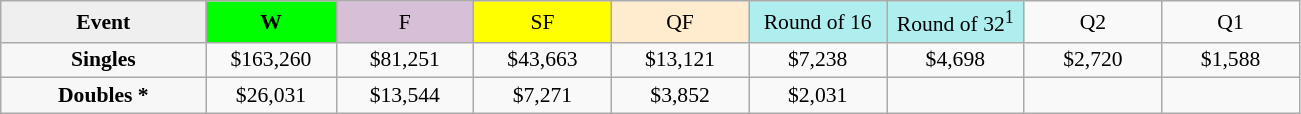<table class=wikitable style=font-size:90%;text-align:center>
<tr>
<td style="width:130px; background:#efefef;"><strong>Event</strong></td>
<td style="width:80px; background:lime;"><strong>W</strong></td>
<td style="width:85px; background:thistle;">F</td>
<td style="width:85px; background:#ff0;">SF</td>
<td style="width:85px; background:#ffebcd;">QF</td>
<td style="width:85px; background:#afeeee;">Round of 16</td>
<td style="width:85px; background:#afeeee;">Round of 32<sup>1</sup></td>
<td width=85>Q2</td>
<td width=85>Q1</td>
</tr>
<tr>
<td style="background:#f7f7f7;"><strong>Singles</strong></td>
<td>$163,260</td>
<td>$81,251</td>
<td>$43,663</td>
<td>$13,121</td>
<td>$7,238</td>
<td>$4,698</td>
<td>$2,720</td>
<td>$1,588</td>
</tr>
<tr>
<td style="background:#f7f7f7;"><strong>Doubles *</strong></td>
<td>$26,031</td>
<td>$13,544</td>
<td>$7,271</td>
<td>$3,852</td>
<td>$2,031</td>
<td></td>
<td></td>
<td></td>
</tr>
</table>
